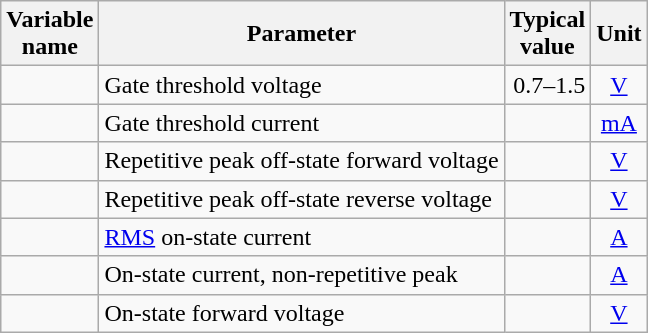<table class="wikitable" style=text-align:center>
<tr>
<th>Variable <br>name</th>
<th>Parameter</th>
<th>Typical <br>value</th>
<th>Unit</th>
</tr>
<tr>
<td></td>
<td align=left>Gate threshold voltage</td>
<td align=right>0.7–1.5</td>
<td><a href='#'>V</a></td>
</tr>
<tr>
<td></td>
<td align=left>Gate threshold current</td>
<td align=right></td>
<td><a href='#'>mA</a></td>
</tr>
<tr>
<td></td>
<td align=left>Repetitive peak off-state forward voltage</td>
<td align=right></td>
<td><a href='#'>V</a></td>
</tr>
<tr>
<td></td>
<td align=left>Repetitive peak off-state reverse voltage</td>
<td align=right></td>
<td><a href='#'>V</a></td>
</tr>
<tr>
<td></td>
<td align=left><a href='#'>RMS</a> on-state current</td>
<td align=right></td>
<td><a href='#'>A</a></td>
</tr>
<tr>
<td></td>
<td align=left>On-state current, non-repetitive peak</td>
<td align=right></td>
<td><a href='#'>A</a></td>
</tr>
<tr>
<td></td>
<td align=left>On-state forward voltage</td>
<td align=right></td>
<td><a href='#'>V</a></td>
</tr>
</table>
